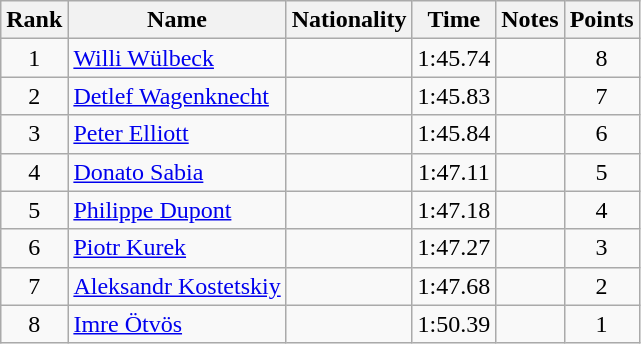<table class="wikitable sortable" style="text-align:center">
<tr>
<th>Rank</th>
<th>Name</th>
<th>Nationality</th>
<th>Time</th>
<th>Notes</th>
<th>Points</th>
</tr>
<tr>
<td>1</td>
<td align=left><a href='#'>Willi Wülbeck</a></td>
<td align=left></td>
<td>1:45.74</td>
<td></td>
<td>8</td>
</tr>
<tr>
<td>2</td>
<td align=left><a href='#'>Detlef Wagenknecht</a></td>
<td align=left></td>
<td>1:45.83</td>
<td></td>
<td>7</td>
</tr>
<tr>
<td>3</td>
<td align=left><a href='#'>Peter Elliott</a></td>
<td align=left></td>
<td>1:45.84</td>
<td></td>
<td>6</td>
</tr>
<tr>
<td>4</td>
<td align=left><a href='#'>Donato Sabia</a></td>
<td align=left></td>
<td>1:47.11</td>
<td></td>
<td>5</td>
</tr>
<tr>
<td>5</td>
<td align=left><a href='#'>Philippe Dupont</a></td>
<td align=left></td>
<td>1:47.18</td>
<td></td>
<td>4</td>
</tr>
<tr>
<td>6</td>
<td align=left><a href='#'>Piotr Kurek</a></td>
<td align=left></td>
<td>1:47.27</td>
<td></td>
<td>3</td>
</tr>
<tr>
<td>7</td>
<td align=left><a href='#'>Aleksandr Kostetskiy</a></td>
<td align=left></td>
<td>1:47.68</td>
<td></td>
<td>2</td>
</tr>
<tr>
<td>8</td>
<td align=left><a href='#'>Imre Ötvös</a></td>
<td align=left></td>
<td>1:50.39</td>
<td></td>
<td>1</td>
</tr>
</table>
